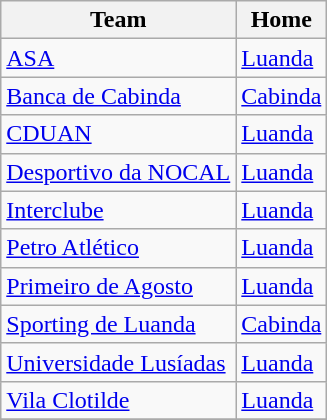<table class="wikitable">
<tr>
<th>Team</th>
<th>Home</th>
</tr>
<tr>
<td><a href='#'>ASA</a></td>
<td><a href='#'>Luanda</a></td>
</tr>
<tr>
<td><a href='#'>Banca de Cabinda</a></td>
<td><a href='#'>Cabinda</a></td>
</tr>
<tr>
<td><a href='#'>CDUAN</a></td>
<td><a href='#'>Luanda</a></td>
</tr>
<tr>
<td><a href='#'>Desportivo da NOCAL</a></td>
<td><a href='#'>Luanda</a></td>
</tr>
<tr>
<td><a href='#'>Interclube</a></td>
<td><a href='#'>Luanda</a></td>
</tr>
<tr>
<td><a href='#'>Petro Atlético</a></td>
<td><a href='#'>Luanda</a></td>
</tr>
<tr>
<td><a href='#'>Primeiro de Agosto</a></td>
<td><a href='#'>Luanda</a></td>
</tr>
<tr>
<td><a href='#'>Sporting de Luanda</a></td>
<td><a href='#'>Cabinda</a></td>
</tr>
<tr>
<td><a href='#'>Universidade Lusíadas</a></td>
<td><a href='#'>Luanda</a></td>
</tr>
<tr>
<td><a href='#'>Vila Clotilde</a></td>
<td><a href='#'>Luanda</a></td>
</tr>
<tr>
</tr>
</table>
